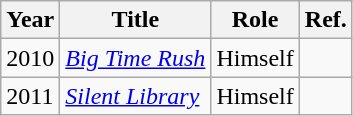<table class="wikitable sortable plainrowheaders">
<tr>
<th>Year</th>
<th>Title</th>
<th>Role</th>
<th>Ref.</th>
</tr>
<tr>
<td>2010</td>
<td><em><a href='#'>Big Time Rush</a></em></td>
<td>Himself</td>
<td align="center"></td>
</tr>
<tr>
<td>2011</td>
<td><em><a href='#'>Silent Library</a></em></td>
<td>Himself</td>
<td align="center"></td>
</tr>
</table>
